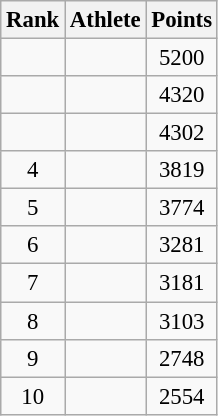<table class="wikitable" style="font-size:95%; text-align:center;">
<tr>
<th>Rank</th>
<th>Athlete</th>
<th>Points</th>
</tr>
<tr>
<td></td>
<td align="left"></td>
<td align="center">5200</td>
</tr>
<tr>
<td></td>
<td align="left"></td>
<td align="center">4320</td>
</tr>
<tr>
<td></td>
<td align="left"></td>
<td align="center">4302</td>
</tr>
<tr>
<td>4</td>
<td align="left"></td>
<td align="center">3819</td>
</tr>
<tr>
<td>5</td>
<td align="left"></td>
<td align="center">3774</td>
</tr>
<tr>
<td>6</td>
<td align="left"></td>
<td align="center">3281</td>
</tr>
<tr>
<td>7</td>
<td align="left"></td>
<td align="center">3181</td>
</tr>
<tr>
<td>8</td>
<td align="left"></td>
<td align="center">3103</td>
</tr>
<tr>
<td>9</td>
<td align="left"></td>
<td align="center">2748</td>
</tr>
<tr>
<td>10</td>
<td align="left"></td>
<td align="center">2554</td>
</tr>
</table>
